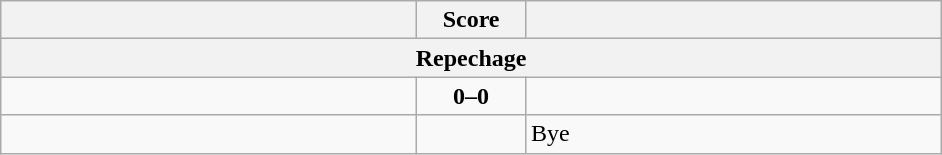<table class="wikitable" style="text-align: left;">
<tr>
<th align="right" width="270"></th>
<th width="65">Score</th>
<th align="left" width="270"></th>
</tr>
<tr>
<th colspan="3">Repechage</th>
</tr>
<tr>
<td></td>
<td align=center><strong>0–0</strong></td>
<td><strong></strong></td>
</tr>
<tr>
<td><strong></strong></td>
<td align=center></td>
<td>Bye</td>
</tr>
</table>
